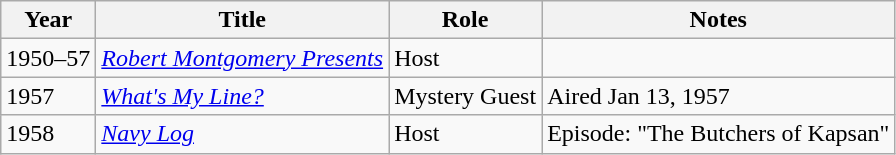<table class="wikitable sortable">
<tr>
<th>Year</th>
<th>Title</th>
<th>Role</th>
<th class="unsortable">Notes</th>
</tr>
<tr>
<td>1950–57</td>
<td><em><a href='#'>Robert Montgomery Presents</a></em></td>
<td>Host</td>
<td></td>
</tr>
<tr>
<td>1957</td>
<td><em><a href='#'>What's My Line?</a></em></td>
<td>Mystery Guest</td>
<td>Aired Jan 13, 1957</td>
</tr>
<tr>
<td>1958</td>
<td><em><a href='#'>Navy Log</a></em></td>
<td>Host</td>
<td>Episode: "The Butchers of Kapsan"</td>
</tr>
</table>
